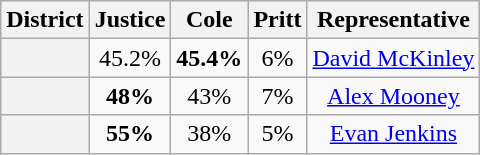<table class=wikitable>
<tr>
<th>District</th>
<th>Justice</th>
<th>Cole</th>
<th>Pritt</th>
<th>Representative</th>
</tr>
<tr align=center>
<th></th>
<td>45.2%</td>
<td><strong>45.4%</strong></td>
<td>6%</td>
<td><a href='#'>David McKinley</a></td>
</tr>
<tr align=center>
<th></th>
<td><strong>48%</strong></td>
<td>43%</td>
<td>7%</td>
<td><a href='#'>Alex Mooney</a></td>
</tr>
<tr align=center>
<th></th>
<td><strong>55%</strong></td>
<td>38%</td>
<td>5%</td>
<td><a href='#'>Evan Jenkins</a></td>
</tr>
</table>
